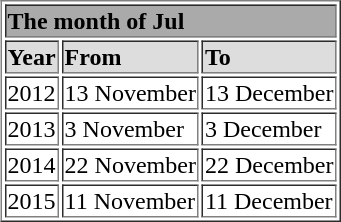<table border="1" style="float:right;">
<tr>
<td colspan="3" style="background:#aaa;"><strong>The month of Jul</strong></td>
</tr>
<tr style="background:#ddd;">
<td><strong>Year</strong></td>
<td><strong>From</strong></td>
<td><strong>To</strong></td>
</tr>
<tr>
<td>2012</td>
<td>13 November</td>
<td>13 December</td>
</tr>
<tr>
<td>2013</td>
<td>3 November</td>
<td>3 December</td>
</tr>
<tr>
<td>2014</td>
<td>22 November</td>
<td>22 December</td>
</tr>
<tr>
<td>2015</td>
<td>11 November</td>
<td>11 December</td>
</tr>
</table>
